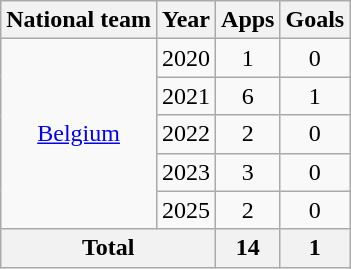<table class=wikitable style="text-align: center">
<tr>
<th>National team</th>
<th>Year</th>
<th>Apps</th>
<th>Goals</th>
</tr>
<tr>
<td rowspan="5"><a href='#'>Belgium</a></td>
<td>2020</td>
<td>1</td>
<td>0</td>
</tr>
<tr>
<td>2021</td>
<td>6</td>
<td>1</td>
</tr>
<tr>
<td>2022</td>
<td>2</td>
<td>0</td>
</tr>
<tr>
<td>2023</td>
<td>3</td>
<td>0</td>
</tr>
<tr>
<td>2025</td>
<td>2</td>
<td>0</td>
</tr>
<tr>
<th colspan="2">Total</th>
<th>14</th>
<th>1</th>
</tr>
</table>
